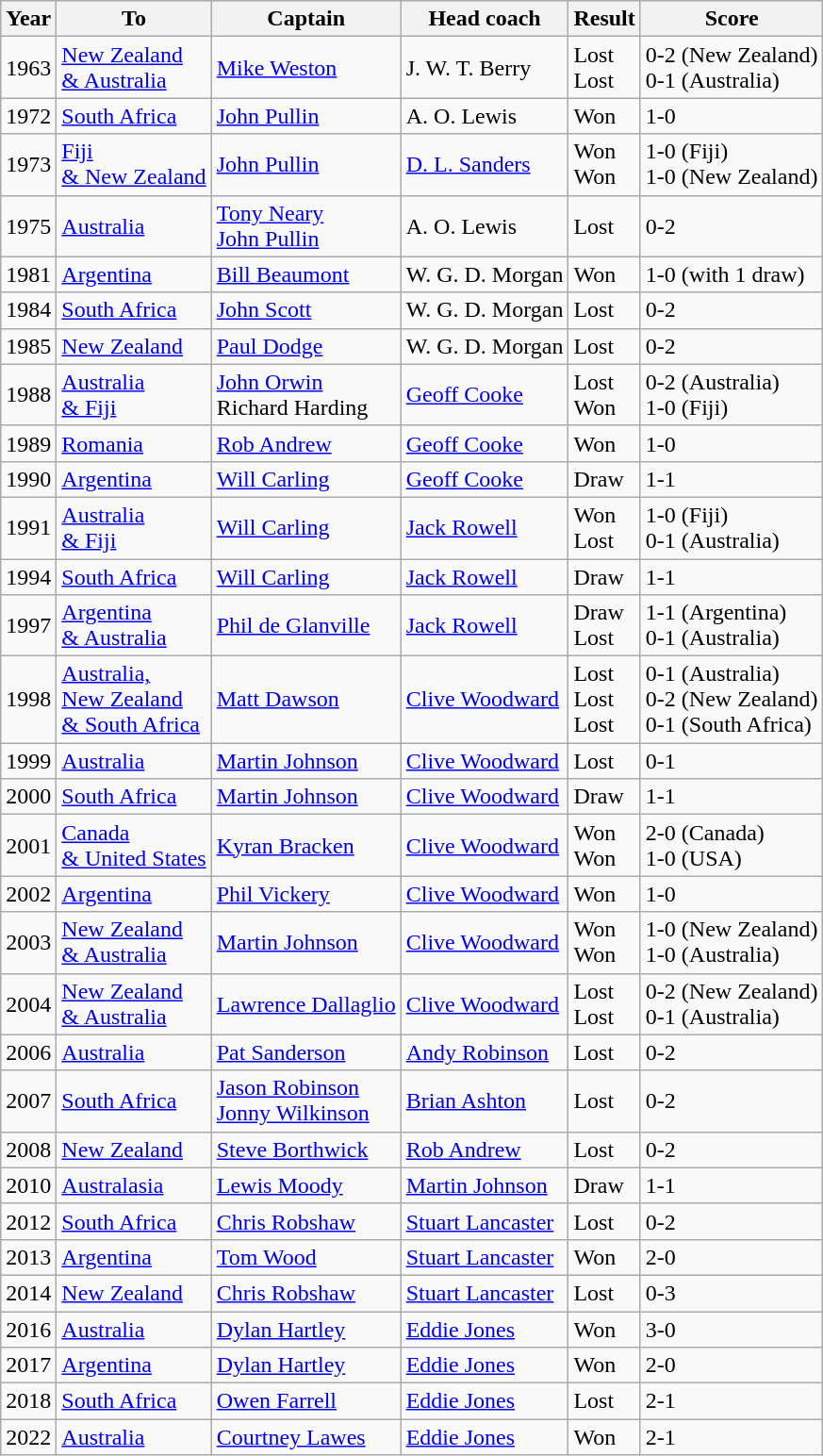<table class="wikitable" style="align:center">
<tr>
<th>Year</th>
<th>To</th>
<th>Captain</th>
<th>Head coach</th>
<th>Result</th>
<th>Score</th>
</tr>
<tr>
<td>1963</td>
<td><a href='#'>New Zealand<br> & Australia</a></td>
<td><a href='#'>Mike Weston</a></td>
<td>J. W. T. Berry</td>
<td>Lost <br> Lost</td>
<td>0-2 (New Zealand) <br> 0-1 (Australia)</td>
</tr>
<tr>
<td>1972</td>
<td><a href='#'>South Africa</a></td>
<td><a href='#'>John Pullin</a></td>
<td>A. O. Lewis</td>
<td>Won</td>
<td>1-0</td>
</tr>
<tr>
<td>1973</td>
<td><a href='#'>Fiji<br> & New Zealand</a></td>
<td><a href='#'>John Pullin</a></td>
<td><a href='#'>D. L. Sanders</a></td>
<td>Won <br> Won</td>
<td>1-0 (Fiji) <br> 1-0 (New Zealand)</td>
</tr>
<tr>
<td>1975</td>
<td><a href='#'>Australia</a></td>
<td><a href='#'>Tony Neary</a><br> <a href='#'>John Pullin</a></td>
<td>A. O. Lewis</td>
<td>Lost</td>
<td>0-2</td>
</tr>
<tr>
<td>1981</td>
<td><a href='#'>Argentina</a></td>
<td><a href='#'>Bill Beaumont</a></td>
<td>W. G. D. Morgan</td>
<td>Won</td>
<td>1-0 (with 1 draw)</td>
</tr>
<tr>
<td>1984</td>
<td><a href='#'>South Africa</a></td>
<td><a href='#'>John Scott</a></td>
<td>W. G. D. Morgan</td>
<td>Lost</td>
<td>0-2</td>
</tr>
<tr>
<td>1985</td>
<td><a href='#'>New Zealand</a></td>
<td><a href='#'>Paul Dodge</a></td>
<td>W. G. D. Morgan</td>
<td>Lost</td>
<td>0-2</td>
</tr>
<tr>
<td>1988</td>
<td><a href='#'>Australia<br> & Fiji</a></td>
<td><a href='#'>John Orwin</a> <br> Richard Harding</td>
<td><a href='#'>Geoff Cooke</a></td>
<td>Lost <br> Won</td>
<td>0-2 (Australia) <br> 1-0 (Fiji)</td>
</tr>
<tr>
<td>1989</td>
<td><a href='#'>Romania</a></td>
<td><a href='#'>Rob Andrew</a></td>
<td><a href='#'>Geoff Cooke</a></td>
<td>Won</td>
<td>1-0</td>
</tr>
<tr>
<td>1990</td>
<td><a href='#'>Argentina</a></td>
<td><a href='#'>Will Carling</a></td>
<td><a href='#'>Geoff Cooke</a></td>
<td>Draw</td>
<td>1-1</td>
</tr>
<tr>
<td>1991</td>
<td><a href='#'>Australia<br> & Fiji</a></td>
<td><a href='#'>Will Carling</a></td>
<td><a href='#'>Jack Rowell</a></td>
<td>Won <br> Lost</td>
<td>1-0 (Fiji) <br> 0-1 (Australia)</td>
</tr>
<tr>
<td>1994</td>
<td><a href='#'>South Africa</a></td>
<td><a href='#'>Will Carling</a></td>
<td><a href='#'>Jack Rowell</a></td>
<td>Draw</td>
<td>1-1</td>
</tr>
<tr>
<td>1997</td>
<td><a href='#'>Argentina<br> & Australia</a></td>
<td><a href='#'>Phil de Glanville</a></td>
<td><a href='#'>Jack Rowell</a></td>
<td>Draw <br> Lost</td>
<td>1-1 (Argentina) <br> 0-1 (Australia)</td>
</tr>
<tr>
<td>1998</td>
<td><a href='#'>Australia,<br> New Zealand<br> & South Africa</a></td>
<td><a href='#'>Matt Dawson</a></td>
<td><a href='#'>Clive Woodward</a></td>
<td>Lost <br> Lost <br> Lost</td>
<td>0-1 (Australia) <br> 0-2 (New Zealand) <br> 0-1 (South Africa)</td>
</tr>
<tr>
<td>1999</td>
<td><a href='#'>Australia</a></td>
<td><a href='#'>Martin Johnson</a></td>
<td><a href='#'>Clive Woodward</a></td>
<td>Lost</td>
<td>0-1</td>
</tr>
<tr>
<td>2000</td>
<td><a href='#'>South Africa</a></td>
<td><a href='#'>Martin Johnson</a></td>
<td><a href='#'>Clive Woodward</a></td>
<td>Draw</td>
<td>1-1</td>
</tr>
<tr>
<td>2001</td>
<td><a href='#'>Canada<br> & United States</a></td>
<td><a href='#'>Kyran Bracken</a></td>
<td><a href='#'>Clive Woodward</a></td>
<td>Won <br> Won</td>
<td>2-0 (Canada) <br> 1-0 (USA)</td>
</tr>
<tr>
<td>2002</td>
<td><a href='#'>Argentina</a></td>
<td><a href='#'>Phil Vickery</a></td>
<td><a href='#'>Clive Woodward</a></td>
<td>Won</td>
<td>1-0</td>
</tr>
<tr>
<td>2003</td>
<td><a href='#'>New Zealand<br> & Australia</a></td>
<td><a href='#'>Martin Johnson</a></td>
<td><a href='#'>Clive Woodward</a></td>
<td>Won <br> Won</td>
<td>1-0 (New Zealand) <br> 1-0 (Australia)</td>
</tr>
<tr>
<td>2004</td>
<td><a href='#'>New Zealand<br> & Australia</a></td>
<td><a href='#'>Lawrence Dallaglio</a></td>
<td><a href='#'>Clive Woodward</a></td>
<td>Lost <br> Lost</td>
<td>0-2 (New Zealand) <br> 0-1 (Australia)</td>
</tr>
<tr>
<td>2006</td>
<td><a href='#'>Australia</a></td>
<td><a href='#'>Pat Sanderson</a></td>
<td><a href='#'>Andy Robinson</a></td>
<td>Lost</td>
<td>0-2</td>
</tr>
<tr>
<td>2007</td>
<td><a href='#'>South Africa</a></td>
<td><a href='#'>Jason Robinson</a> <br> <a href='#'>Jonny Wilkinson</a></td>
<td><a href='#'>Brian Ashton</a></td>
<td>Lost</td>
<td>0-2</td>
</tr>
<tr>
<td>2008</td>
<td><a href='#'>New Zealand</a></td>
<td><a href='#'>Steve Borthwick</a></td>
<td><a href='#'>Rob Andrew</a></td>
<td>Lost</td>
<td>0-2</td>
</tr>
<tr>
<td>2010</td>
<td><a href='#'>Australasia</a></td>
<td><a href='#'>Lewis Moody</a></td>
<td><a href='#'>Martin Johnson</a></td>
<td>Draw</td>
<td>1-1</td>
</tr>
<tr>
<td>2012</td>
<td><a href='#'>South Africa</a></td>
<td><a href='#'>Chris Robshaw</a></td>
<td><a href='#'>Stuart Lancaster</a></td>
<td>Lost</td>
<td>0-2</td>
</tr>
<tr>
<td>2013</td>
<td><a href='#'>Argentina</a></td>
<td><a href='#'>Tom Wood</a></td>
<td><a href='#'>Stuart Lancaster</a></td>
<td>Won</td>
<td>2-0</td>
</tr>
<tr>
<td>2014</td>
<td><a href='#'>New Zealand</a></td>
<td><a href='#'>Chris Robshaw</a></td>
<td><a href='#'>Stuart Lancaster</a></td>
<td>Lost</td>
<td>0-3</td>
</tr>
<tr>
<td>2016</td>
<td><a href='#'>Australia</a></td>
<td><a href='#'>Dylan Hartley</a></td>
<td> <a href='#'>Eddie Jones</a></td>
<td>Won</td>
<td>3-0</td>
</tr>
<tr>
<td>2017</td>
<td><a href='#'>Argentina</a></td>
<td><a href='#'>Dylan Hartley</a></td>
<td> <a href='#'>Eddie Jones</a></td>
<td>Won</td>
<td>2-0</td>
</tr>
<tr>
<td>2018</td>
<td><a href='#'>South Africa</a></td>
<td><a href='#'>Owen Farrell</a></td>
<td> <a href='#'>Eddie Jones</a></td>
<td>Lost</td>
<td>2-1</td>
</tr>
<tr>
<td>2022</td>
<td><a href='#'>Australia</a></td>
<td><a href='#'>Courtney Lawes</a></td>
<td> <a href='#'>Eddie Jones</a></td>
<td>Won</td>
<td>2-1</td>
</tr>
</table>
